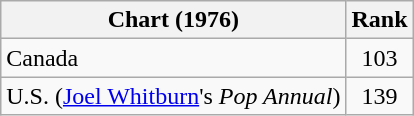<table class="wikitable">
<tr>
<th align="left">Chart (1976)</th>
<th style="text-align:center;">Rank</th>
</tr>
<tr>
<td>Canada</td>
<td style="text-align:center;">103</td>
</tr>
<tr>
<td>U.S. (<a href='#'>Joel Whitburn</a>'s <em>Pop Annual</em>)</td>
<td style="text-align:center;">139</td>
</tr>
</table>
